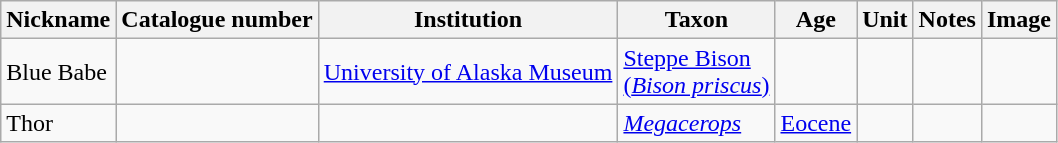<table class="wikitable">
<tr>
<th>Nickname</th>
<th>Catalogue number</th>
<th>Institution</th>
<th>Taxon</th>
<th>Age</th>
<th>Unit</th>
<th>Notes</th>
<th>Image</th>
</tr>
<tr>
<td>Blue Babe</td>
<td></td>
<td><a href='#'>University of Alaska Museum</a></td>
<td><a href='#'>Steppe Bison</a><br><a href='#'>(<em>Bison priscus</em>)</a></td>
<td></td>
<td></td>
<td></td>
<td></td>
</tr>
<tr>
<td>Thor</td>
<td></td>
<td></td>
<td><em><a href='#'>Megacerops</a></em></td>
<td><a href='#'>Eocene</a></td>
<td></td>
<td></td>
<td></td>
</tr>
</table>
